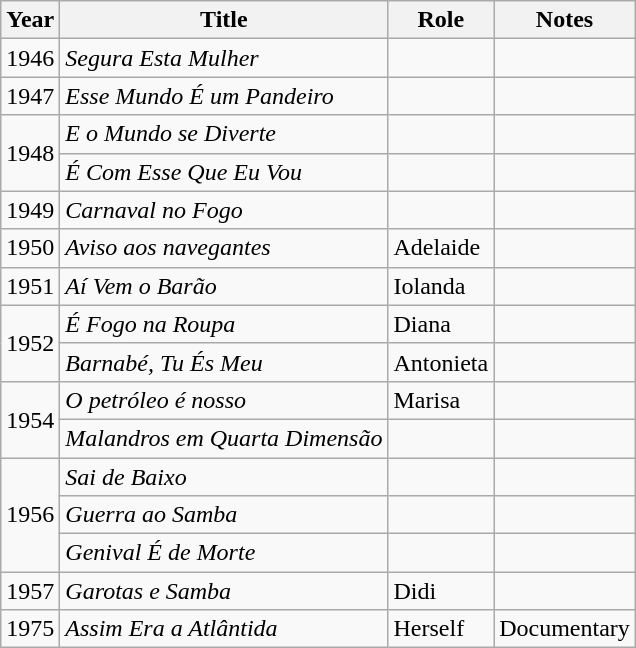<table class="wikitable sortable">
<tr>
<th>Year</th>
<th>Title</th>
<th>Role</th>
<th>Notes</th>
</tr>
<tr>
<td>1946</td>
<td><em>Segura Esta Mulher</em></td>
<td></td>
<td></td>
</tr>
<tr>
<td>1947</td>
<td><em>Esse Mundo É um Pandeiro</em></td>
<td></td>
<td></td>
</tr>
<tr>
<td rowspan=2>1948</td>
<td><em>E o Mundo se Diverte</em></td>
<td></td>
<td></td>
</tr>
<tr>
<td><em>É Com Esse Que Eu Vou</em></td>
<td></td>
<td></td>
</tr>
<tr>
<td>1949</td>
<td><em>Carnaval no Fogo</em></td>
<td></td>
<td></td>
</tr>
<tr>
<td>1950</td>
<td><em>Aviso aos navegantes</em></td>
<td>Adelaide</td>
<td></td>
</tr>
<tr>
<td>1951</td>
<td><em>Aí Vem o Barão</em></td>
<td>Iolanda</td>
<td></td>
</tr>
<tr>
<td rowspan=2>1952</td>
<td><em>É Fogo na Roupa</em></td>
<td>Diana</td>
<td></td>
</tr>
<tr>
<td><em>Barnabé, Tu És Meu</em></td>
<td>Antonieta</td>
<td></td>
</tr>
<tr>
<td rowspan=2>1954</td>
<td><em>O petróleo é nosso</em></td>
<td>Marisa</td>
<td></td>
</tr>
<tr>
<td><em>Malandros em Quarta Dimensão</em></td>
<td></td>
<td></td>
</tr>
<tr>
<td rowspan=3>1956</td>
<td><em>Sai de Baixo</em></td>
<td></td>
<td></td>
</tr>
<tr>
<td><em>Guerra ao Samba</em></td>
<td></td>
<td></td>
</tr>
<tr>
<td><em>Genival É de Morte</em></td>
<td></td>
<td></td>
</tr>
<tr>
<td>1957</td>
<td><em>Garotas e Samba</em></td>
<td>Didi</td>
<td></td>
</tr>
<tr>
<td>1975</td>
<td><em>Assim Era a Atlântida</em></td>
<td>Herself</td>
<td>Documentary</td>
</tr>
</table>
